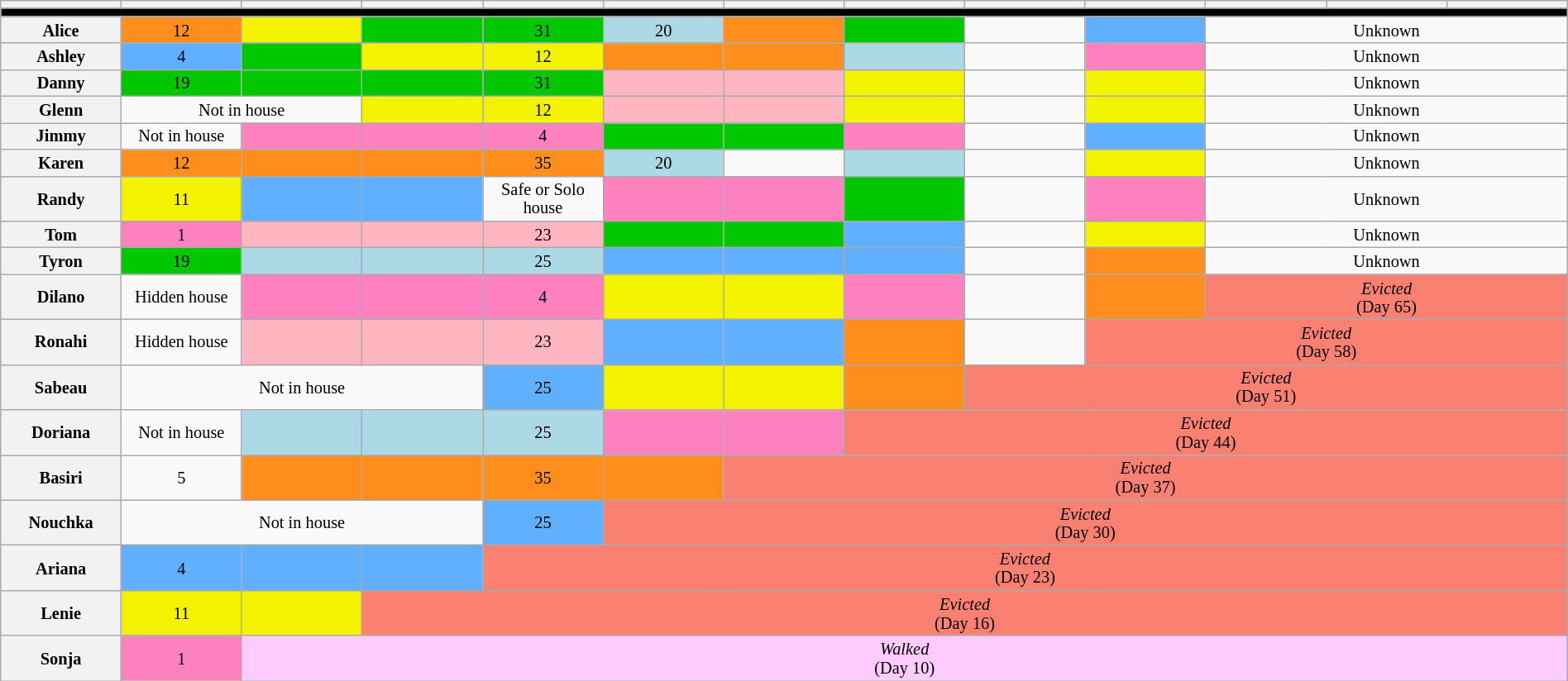<table class="wikitable" style="text-align:center; width:100%; font-size:85%; line-height:15px">
<tr>
<th style="width: 5%;"></th>
<th style="width: 5%;"></th>
<th style="width: 5%;"></th>
<th style="width: 5%;"></th>
<th style="width: 5%;"></th>
<th style="width: 5%;"></th>
<th style="width: 5%;"></th>
<th style="width: 5%;"></th>
<th style="width: 5%;"></th>
<th style="width: 5%;"></th>
<th style="width: 5%;"></th>
<th style="width: 5%;"></th>
<th style="width: 5%;"></th>
</tr>
<tr>
<th colspan="13" style="background:#000;"></th>
</tr>
<tr>
<th>Alice</th>
<td style="background:#FF8E1C">12</td>
<td style="background:#F3F300"></td>
<td style="background:#00C700"></td>
<td style="background:#00C700">31</td>
<td style="background:#ADD8E6">20</td>
<td style="background:#FF8E1C"></td>
<td style="background:#00C700"></td>
<td></td>
<td style="background:#60B0FF"></td>
<td colspan="3">Unknown</td>
</tr>
<tr>
<th>Ashley</th>
<td style="background:#60B0FF">4</td>
<td style="background:#00C700"></td>
<td style="background:#F3F300"></td>
<td style="background:#F3F300">12</td>
<td style="background:#FF8E1C"></td>
<td style="background:#FF8E1C"></td>
<td style="background:#ADD8E6"></td>
<td></td>
<td style="background:#FF81C0"></td>
<td colspan="3">Unknown</td>
</tr>
<tr>
<th>Danny</th>
<td style="background:#00C700">19</td>
<td style="background:#00C700"></td>
<td style="background:#00C700"></td>
<td style="background:#00C700">31</td>
<td style="background:#FFB6C1"></td>
<td style="background:#FFB6C1"></td>
<td style="background:#F3F300"></td>
<td></td>
<td style="background:#F3F300"></td>
<td colspan="3">Unknown</td>
</tr>
<tr>
<th>Glenn</th>
<td colspan="2">Not in house</td>
<td style="background:#F3F300"></td>
<td style="background:#F3F300">12</td>
<td style="background:#FFB6C1"></td>
<td style="background:#FFB6C1"></td>
<td style="background:#F3F300"></td>
<td></td>
<td style="background:#F3F300"></td>
<td colspan="3">Unknown</td>
</tr>
<tr>
<th>Jimmy</th>
<td>Not in house</td>
<td style="background:#FF81C0"></td>
<td style="background:#FF81C0"></td>
<td style="background:#FF81C0">4</td>
<td style="background:#00C700"></td>
<td style="background:#00C700"></td>
<td style="background:#FF81C0"></td>
<td></td>
<td style="background:#60B0FF"></td>
<td colspan="3">Unknown</td>
</tr>
<tr>
<th>Karen</th>
<td style="background:#FF8E1C">12</td>
<td style="background:#FF8E1C"></td>
<td style="background:#FF8E1C"></td>
<td style="background:#FF8E1C">35</td>
<td style="background:#ADD8E6">20</td>
<td></td>
<td style="background:#ADD8E6"></td>
<td></td>
<td style="background:#F3F300"></td>
<td colspan="3">Unknown</td>
</tr>
<tr>
<th>Randy</th>
<td style="background:#F3F300">11</td>
<td style="background:#60B0FF"></td>
<td style="background:#60B0FF"></td>
<td>Safe or Solo <br> house</td>
<td style="background:#FF81C0"></td>
<td style="background:#FF81C0"></td>
<td style="background:#00C700"></td>
<td></td>
<td style="background:#FF81C0"></td>
<td colspan="3">Unknown</td>
</tr>
<tr>
<th>Tom</th>
<td style="background:#FF81C0">1</td>
<td style="background:#FFB6C1"></td>
<td style="background:#FFB6C1"></td>
<td style="background:#FFB6C1">23</td>
<td style="background:#00C700"></td>
<td style="background:#00C700"></td>
<td style="background:#60B0FF"></td>
<td></td>
<td style="background:#F3F300"></td>
<td colspan="3">Unknown</td>
</tr>
<tr>
<th>Tyron</th>
<td style="background:#00C700">19</td>
<td style="background:#ADD8E6"></td>
<td style="background:#ADD8E6"></td>
<td style="background:#ADD8E6">25</td>
<td style="background:#60B0FF"></td>
<td style="background:#60B0FF"></td>
<td style="background:#60B0FF"></td>
<td></td>
<td style="background:#FF8E1C"></td>
<td colspan="3">Unknown</td>
</tr>
<tr>
<th>Dilano</th>
<td>Hidden house</td>
<td style="background:#FF81C0"></td>
<td style="background:#FF81C0"></td>
<td style="background:#FF81C0">4</td>
<td style="background:#F3F300"></td>
<td style="background:#F3F300"></td>
<td style="background:#FF81C0"></td>
<td></td>
<td style="background:#FF8E1C"></td>
<td colspan="3" style="background:salmon;" align="center"><em>Evicted</em><br>(Day 65)</td>
</tr>
<tr>
<th>Ronahi</th>
<td>Hidden house</td>
<td style="background:#FFB6C1"></td>
<td style="background:#FFB6C1"></td>
<td style="background:#FFB6C1">23</td>
<td style="background:#60B0FF"></td>
<td style="background:#60B0FF"></td>
<td style="background:#FF8E1C"></td>
<td></td>
<td colspan="4" style="background:salmon;" align="center"><em>Evicted</em><br>(Day 58)</td>
</tr>
<tr>
<th>Sabeau</th>
<td colspan="3">Not in house</td>
<td style="background:#60B0FF">25</td>
<td style="background:#F3F300"></td>
<td style="background:#F3F300"></td>
<td style="background:#FF8E1C"></td>
<td colspan="5" style="background:salmon;" align="center"><em>Evicted</em><br>(Day 51)</td>
</tr>
<tr>
<th>Doriana</th>
<td>Not in house</td>
<td style="background:#ADD8E6"></td>
<td style="background:#ADD8E6"></td>
<td style="background:#ADD8E6">25</td>
<td style="background:#FF81C0"></td>
<td style="background:#FF81C0"></td>
<td colspan="6" style="background:salmon;" align="center"><em>Evicted</em><br>(Day 44)</td>
</tr>
<tr>
<th>Basiri</th>
<td>5</td>
<td style="background:#FF8E1C"></td>
<td style="background:#FF8E1C"></td>
<td style="background:#FF8E1C">35</td>
<td style="background:#FF8E1C"></td>
<td colspan="7" style="background:salmon;" align="center"><em>Evicted</em><br>(Day 37)</td>
</tr>
<tr>
<th>Nouchka</th>
<td colspan="3">Not in house</td>
<td style="background:#60B0FF">25</td>
<td colspan="8" style="background:salmon;" align="center"><em>Evicted</em><br>(Day 30)</td>
</tr>
<tr>
<th>Ariana</th>
<td style="background:#60B0FF">4</td>
<td style="background:#60B0FF"></td>
<td style="background:#60B0FF"></td>
<td colspan="9" style="background:salmon;" align="center"><em>Evicted</em><br>(Day 23)</td>
</tr>
<tr>
<th>Lenie</th>
<td style="background:#F3F300">11</td>
<td style="background:#F3F300"></td>
<td colspan="10" style="background:salmon;" align="center"><em>Evicted</em><br>(Day 16)</td>
</tr>
<tr>
<th>Sonja</th>
<td style="background:#FF81C0">1</td>
<td colspan="11" style="background:#fcf"><em>Walked</em><br>(Day 10)</td>
</tr>
</table>
